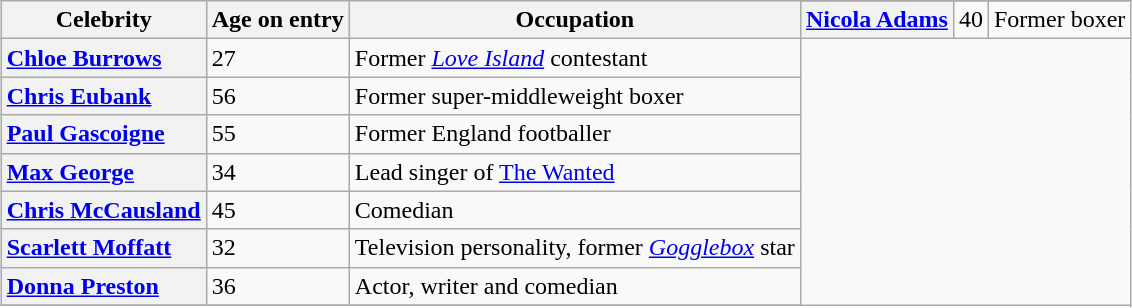<table class="wikitable sortable" style="margin:auto; text-align:left">
<tr>
<th rowspan="2" scope="col">Celebrity</th>
<th rowspan="2" scope="col">Age on entry</th>
<th rowspan="2" scope="col">Occupation</th>
</tr>
<tr>
<th scope="row" style="text-align:left;font-weight:normal"><strong><a href='#'>Nicola Adams</a></strong></th>
<td>40</td>
<td>Former boxer</td>
</tr>
<tr>
<th scope="row" style="text-align:left;font-weight:normal"><strong><a href='#'>Chloe Burrows</a></strong></th>
<td>27</td>
<td>Former <em><a href='#'>Love Island</a></em> contestant</td>
</tr>
<tr>
<th scope="row" style="text-align:left;font-weight:normal"><strong><a href='#'>Chris Eubank</a></strong></th>
<td>56</td>
<td>Former super-middleweight boxer</td>
</tr>
<tr>
<th scope="row" style="text-align:left;font-weight:normal"><strong><a href='#'>Paul Gascoigne</a></strong></th>
<td>55</td>
<td>Former England footballer</td>
</tr>
<tr>
<th scope="row" style="text-align:left;font-weight:normal"><strong><a href='#'>Max George</a></strong></th>
<td>34</td>
<td>Lead singer of <a href='#'>The Wanted</a></td>
</tr>
<tr>
<th scope="row" style="text-align:left;font-weight:normal"><strong><a href='#'>Chris McCausland</a></strong></th>
<td>45</td>
<td>Comedian</td>
</tr>
<tr>
<th scope="row" style="text-align:left;font-weight:normal"><strong><a href='#'>Scarlett Moffatt</a></strong></th>
<td>32</td>
<td>Television personality, former <em><a href='#'>Gogglebox</a></em> star</td>
</tr>
<tr>
<th scope="row" style="text-align:left;font-weight:normal"><strong><a href='#'>Donna Preston</a></strong></th>
<td>36</td>
<td>Actor, writer and comedian</td>
</tr>
<tr>
</tr>
</table>
